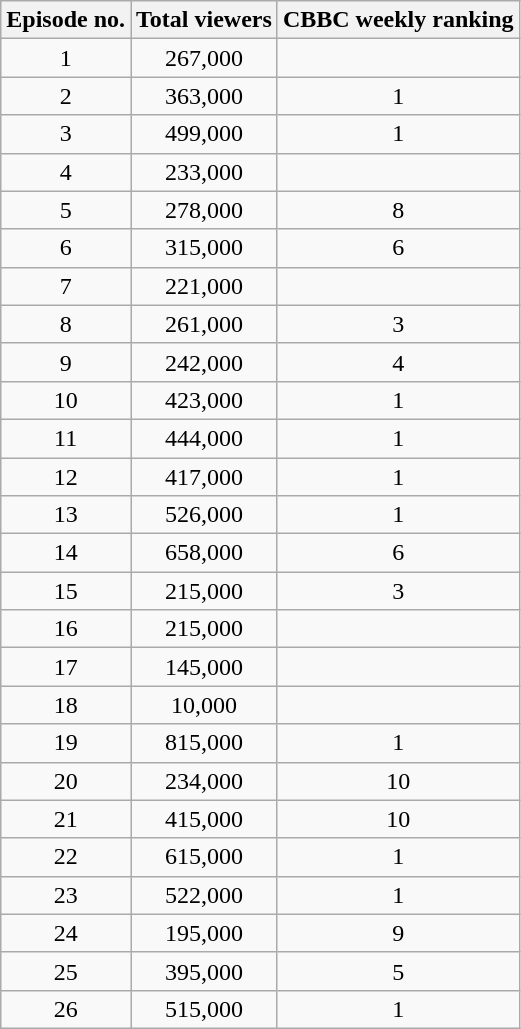<table class="wikitable" style="text-align:center;">
<tr>
<th>Episode no.</th>
<th>Total viewers</th>
<th>CBBC weekly ranking</th>
</tr>
<tr>
<td>1</td>
<td>267,000</td>
<td></td>
</tr>
<tr>
<td>2</td>
<td>363,000</td>
<td>1</td>
</tr>
<tr>
<td>3</td>
<td>499,000</td>
<td>1</td>
</tr>
<tr>
<td>4</td>
<td>233,000</td>
<td></td>
</tr>
<tr>
<td>5</td>
<td>278,000</td>
<td>8</td>
</tr>
<tr>
<td>6</td>
<td>315,000</td>
<td>6</td>
</tr>
<tr>
<td>7</td>
<td>221,000</td>
<td></td>
</tr>
<tr>
<td>8</td>
<td>261,000</td>
<td>3</td>
</tr>
<tr>
<td>9</td>
<td>242,000</td>
<td>4</td>
</tr>
<tr>
<td>10</td>
<td>423,000</td>
<td>1</td>
</tr>
<tr>
<td>11</td>
<td>444,000</td>
<td>1</td>
</tr>
<tr>
<td>12</td>
<td>417,000</td>
<td>1</td>
</tr>
<tr>
<td>13</td>
<td>526,000</td>
<td>1</td>
</tr>
<tr>
<td>14</td>
<td>658,000</td>
<td>6</td>
</tr>
<tr>
<td>15</td>
<td>215,000</td>
<td>3</td>
</tr>
<tr>
<td>16</td>
<td>215,000</td>
<td></td>
</tr>
<tr>
<td>17</td>
<td>145,000</td>
<td></td>
</tr>
<tr>
<td>18</td>
<td>10,000</td>
<td></td>
</tr>
<tr>
<td>19</td>
<td>815,000</td>
<td>1</td>
</tr>
<tr>
<td>20</td>
<td>234,000</td>
<td>10</td>
</tr>
<tr>
<td>21</td>
<td>415,000</td>
<td>10</td>
</tr>
<tr>
<td>22</td>
<td>615,000</td>
<td>1</td>
</tr>
<tr>
<td>23</td>
<td>522,000</td>
<td>1</td>
</tr>
<tr>
<td>24</td>
<td>195,000</td>
<td>9</td>
</tr>
<tr>
<td>25</td>
<td>395,000</td>
<td>5</td>
</tr>
<tr>
<td>26</td>
<td>515,000</td>
<td>1</td>
</tr>
</table>
